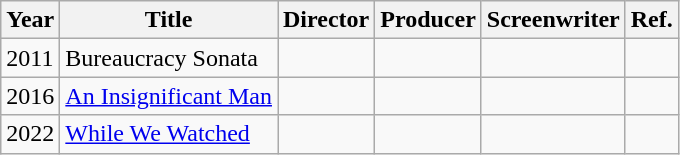<table class="wikitable">
<tr>
<th>Year</th>
<th>Title</th>
<th>Director</th>
<th>Producer</th>
<th>Screenwriter</th>
<th>Ref.</th>
</tr>
<tr>
<td>2011</td>
<td>Bureaucracy Sonata</td>
<td></td>
<td></td>
<td></td>
<td></td>
</tr>
<tr>
<td>2016</td>
<td><a href='#'>An Insignificant Man</a></td>
<td></td>
<td></td>
<td></td>
<td></td>
</tr>
<tr>
<td>2022</td>
<td><a href='#'>While We Watched</a></td>
<td></td>
<td></td>
<td></td>
<td></td>
</tr>
</table>
